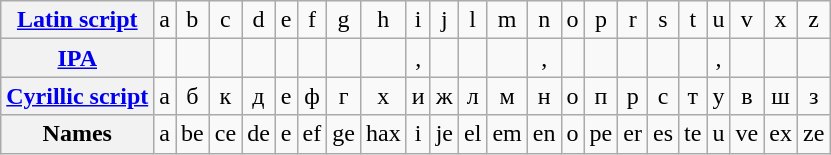<table class="wikitable" style="text-align: center">
<tr>
<th><a href='#'>Latin script</a></th>
<td>a</td>
<td>b</td>
<td>c</td>
<td>d</td>
<td>e</td>
<td>f</td>
<td>g</td>
<td>h</td>
<td>i</td>
<td>j</td>
<td>l</td>
<td>m</td>
<td>n</td>
<td>o</td>
<td>p</td>
<td>r</td>
<td>s</td>
<td>t</td>
<td>u</td>
<td>v</td>
<td>x</td>
<td>z</td>
</tr>
<tr>
<th><a href='#'>IPA</a></th>
<td></td>
<td></td>
<td></td>
<td></td>
<td></td>
<td></td>
<td></td>
<td></td>
<td>, </td>
<td></td>
<td></td>
<td></td>
<td>, </td>
<td></td>
<td></td>
<td></td>
<td></td>
<td></td>
<td>, </td>
<td></td>
<td></td>
<td></td>
</tr>
<tr>
<th><a href='#'>Cyrillic script</a></th>
<td>а</td>
<td>б</td>
<td>к</td>
<td>д</td>
<td>е</td>
<td>ф</td>
<td>г</td>
<td>x</td>
<td>и</td>
<td>ж</td>
<td>л</td>
<td>м</td>
<td>н</td>
<td>о</td>
<td>п</td>
<td>р</td>
<td>с</td>
<td>т</td>
<td>у</td>
<td>в</td>
<td>ш</td>
<td>з</td>
</tr>
<tr>
<th>Names</th>
<td>a</td>
<td>be</td>
<td>ce</td>
<td>de</td>
<td>e</td>
<td>ef</td>
<td>ge</td>
<td>hax</td>
<td>i</td>
<td>je</td>
<td>el</td>
<td>em</td>
<td>en</td>
<td>o</td>
<td>pe</td>
<td>er</td>
<td>es</td>
<td>te</td>
<td>u</td>
<td>ve</td>
<td>ex</td>
<td>ze</td>
</tr>
</table>
